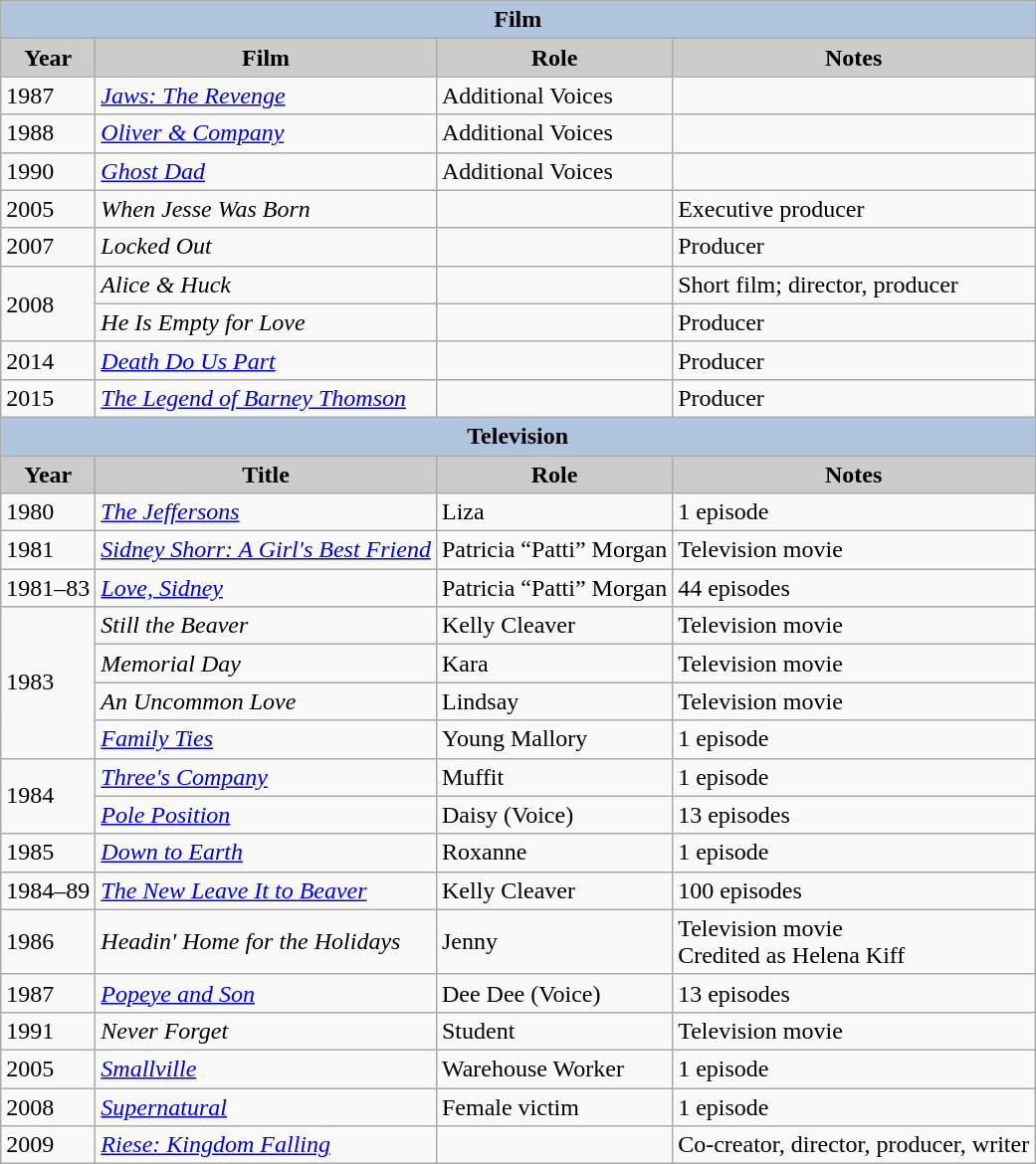<table class="wikitable">
<tr align="center">
<th colspan=4 style="background:#B0C4DE;">Film</th>
</tr>
<tr align="center">
<th style="background: #CCCCCC;">Year</th>
<th style="background: #CCCCCC;">Film</th>
<th style="background: #CCCCCC;">Role</th>
<th style="background: #CCCCCC;">Notes</th>
</tr>
<tr>
<td>1987</td>
<td><em><a href='#'>Jaws: The Revenge</a></em></td>
<td>Additional Voices</td>
<td></td>
</tr>
<tr>
<td>1988</td>
<td><em><a href='#'>Oliver & Company</a></em></td>
<td>Additional Voices</td>
<td></td>
</tr>
<tr>
<td>1990</td>
<td><em><a href='#'>Ghost Dad</a></em></td>
<td>Additional Voices</td>
<td></td>
</tr>
<tr>
<td>2005</td>
<td><em>When Jesse Was Born</em></td>
<td></td>
<td>Executive producer</td>
</tr>
<tr>
<td>2007</td>
<td><em>Locked Out</em></td>
<td></td>
<td>Producer</td>
</tr>
<tr>
<td rowspan=2>2008</td>
<td><em>Alice & Huck</em></td>
<td></td>
<td>Short film; director, producer</td>
</tr>
<tr>
<td><em>He Is Empty for Love</em></td>
<td></td>
<td>Producer</td>
</tr>
<tr>
<td>2014</td>
<td><em><a href='#'>Death Do Us Part</a></em></td>
<td></td>
<td>Producer</td>
</tr>
<tr>
<td>2015</td>
<td><em><a href='#'>The Legend of Barney Thomson</a></em></td>
<td></td>
<td>Producer</td>
</tr>
<tr align="center">
<th colspan=4 style="background:#B0C4DE;">Television</th>
</tr>
<tr align="center">
<th style="background: #CCCCCC;">Year</th>
<th style="background: #CCCCCC;">Title</th>
<th style="background: #CCCCCC;">Role</th>
<th style="background: #CCCCCC;">Notes</th>
</tr>
<tr>
<td>1980</td>
<td><em><a href='#'>The Jeffersons</a></em></td>
<td>Liza</td>
<td>1 episode</td>
</tr>
<tr>
<td>1981</td>
<td><em><a href='#'>Sidney Shorr: A Girl's Best Friend</a></em></td>
<td>Patricia “Patti” Morgan</td>
<td>Television movie</td>
</tr>
<tr>
<td>1981–83</td>
<td><em><a href='#'>Love, Sidney</a></em></td>
<td>Patricia “Patti” Morgan</td>
<td>44 episodes</td>
</tr>
<tr>
<td rowspan=4>1983</td>
<td><em>Still the Beaver</em></td>
<td>Kelly Cleaver</td>
<td>Television movie</td>
</tr>
<tr>
<td><em>Memorial Day</em></td>
<td>Kara</td>
<td>Television movie</td>
</tr>
<tr>
<td><em>An Uncommon Love</em></td>
<td>Lindsay</td>
<td>Television movie</td>
</tr>
<tr>
<td><em><a href='#'>Family Ties</a></em></td>
<td>Young Mallory</td>
<td>1 episode</td>
</tr>
<tr>
<td rowspan=2>1984</td>
<td><em><a href='#'>Three's Company</a></em></td>
<td>Muffit</td>
<td>1 episode</td>
</tr>
<tr>
<td><em><a href='#'>Pole Position</a></em></td>
<td>Daisy (Voice)</td>
<td>13 episodes</td>
</tr>
<tr>
<td>1985</td>
<td><em><a href='#'>Down to Earth</a></em></td>
<td>Roxanne</td>
<td>1 episode</td>
</tr>
<tr>
<td>1984–89</td>
<td><em><a href='#'>The New Leave It to Beaver</a></em></td>
<td>Kelly Cleaver</td>
<td>100 episodes</td>
</tr>
<tr>
<td>1986</td>
<td><em>Headin' Home for the Holidays</em></td>
<td>Jenny</td>
<td>Television movie<br>Credited as Helena Kiff</td>
</tr>
<tr>
<td>1987</td>
<td><em><a href='#'>Popeye and Son</a></em></td>
<td>Dee Dee (Voice)</td>
<td>13 episodes</td>
</tr>
<tr>
<td>1991</td>
<td><em>Never Forget</em></td>
<td>Student</td>
<td>Television movie</td>
</tr>
<tr>
<td>2005</td>
<td><em><a href='#'>Smallville</a></em></td>
<td>Warehouse Worker</td>
<td>1 episode</td>
</tr>
<tr>
<td>2008</td>
<td><em><a href='#'>Supernatural</a></em></td>
<td>Female victim</td>
<td>1 episode</td>
</tr>
<tr>
<td>2009</td>
<td><em><a href='#'>Riese: Kingdom Falling</a></em></td>
<td></td>
<td>Co-creator, director, producer, writer</td>
</tr>
</table>
